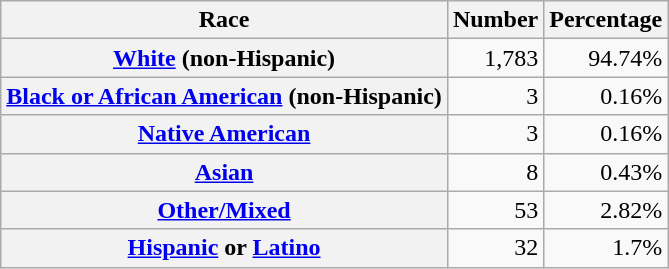<table class="wikitable" style="text-align:right">
<tr>
<th scope="col">Race</th>
<th scope="col">Number</th>
<th scope="col">Percentage</th>
</tr>
<tr>
<th scope="row"><a href='#'>White</a> (non-Hispanic)</th>
<td>1,783</td>
<td>94.74%</td>
</tr>
<tr>
<th scope="row"><a href='#'>Black or African American</a> (non-Hispanic)</th>
<td>3</td>
<td>0.16%</td>
</tr>
<tr>
<th scope="row"><a href='#'>Native American</a></th>
<td>3</td>
<td>0.16%</td>
</tr>
<tr>
<th scope="row"><a href='#'>Asian</a></th>
<td>8</td>
<td>0.43%</td>
</tr>
<tr>
<th scope="row"><a href='#'>Other/Mixed</a></th>
<td>53</td>
<td>2.82%</td>
</tr>
<tr>
<th scope="row"><a href='#'>Hispanic</a> or <a href='#'>Latino</a></th>
<td>32</td>
<td>1.7%</td>
</tr>
</table>
